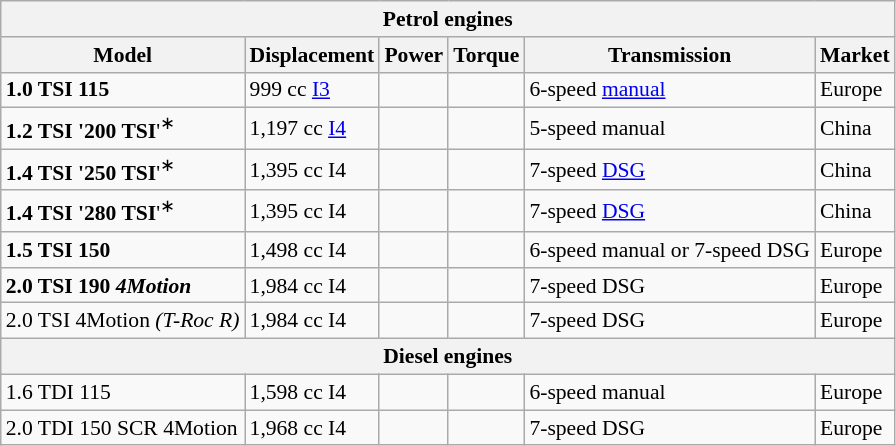<table class="wikitable" style="text-align:left; font-size:90%;">
<tr>
<th colspan="6">Petrol engines</th>
</tr>
<tr>
<th>Model</th>
<th>Displacement</th>
<th>Power</th>
<th>Torque</th>
<th>Transmission</th>
<th>Market</th>
</tr>
<tr>
<td><strong>1.0 TSI 115</strong></td>
<td>999 cc <a href='#'>I3</a></td>
<td></td>
<td></td>
<td>6-speed <a href='#'>manual</a></td>
<td>Europe</td>
</tr>
<tr>
<td><strong>1.2 TSI '200 TSI</strong>'<sup>∗</sup></td>
<td>1,197 cc <a href='#'>I4</a></td>
<td></td>
<td></td>
<td>5-speed manual</td>
<td>China</td>
</tr>
<tr>
<td><strong>1.4 TSI '250 TSI</strong>'<sup>∗</sup></td>
<td>1,395 cc I4</td>
<td></td>
<td></td>
<td>7-speed <a href='#'>DSG</a></td>
<td>China</td>
</tr>
<tr>
<td><strong>1.4 TSI '280 TSI</strong>'<sup>∗</sup></td>
<td>1,395 cc I4</td>
<td></td>
<td></td>
<td>7-speed <a href='#'>DSG</a></td>
<td>China</td>
</tr>
<tr>
<td><strong>1.5 TSI 150</strong></td>
<td>1,498 cc I4</td>
<td></td>
<td></td>
<td>6-speed manual or 7-speed DSG</td>
<td>Europe</td>
</tr>
<tr>
<td><strong>2.0 TSI 190 <em>4Motion<strong><em></td>
<td>1,984 cc I4</td>
<td></td>
<td></td>
<td>7-speed DSG</td>
<td>Europe</td>
</tr>
<tr>
<td></strong>2.0 TSI </em>4Motion<em> (T-Roc R)<strong></td>
<td>1,984 cc I4</td>
<td></td>
<td></td>
<td>7-speed DSG</td>
<td>Europe</td>
</tr>
<tr>
<th colspan="6">Diesel engines</th>
</tr>
<tr>
<td></strong>1.6 TDI 115<strong></td>
<td>1,598 cc I4</td>
<td></td>
<td></td>
<td>6-speed manual</td>
<td>Europe</td>
</tr>
<tr>
<td></strong>2.0 TDI 150 SCR </em>4Motion</em></strong></td>
<td>1,968 cc I4</td>
<td></td>
<td></td>
<td>7-speed DSG</td>
<td>Europe</td>
</tr>
</table>
